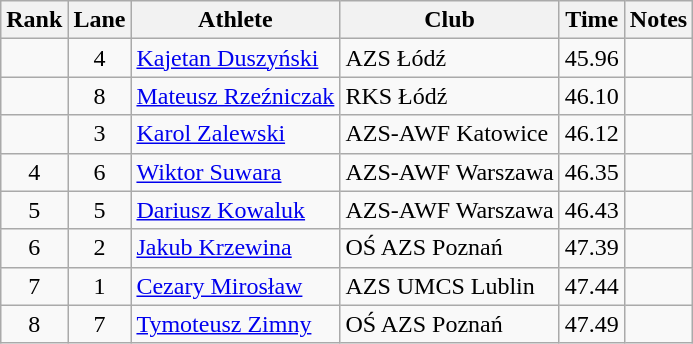<table class="wikitable sortable" style="text-align:center">
<tr>
<th>Rank</th>
<th>Lane</th>
<th>Athlete</th>
<th>Club</th>
<th>Time</th>
<th>Notes</th>
</tr>
<tr>
<td></td>
<td>4</td>
<td align=left><a href='#'>Kajetan Duszyński</a></td>
<td align=left>AZS Łódź</td>
<td>45.96</td>
<td></td>
</tr>
<tr>
<td></td>
<td>8</td>
<td align=left><a href='#'>Mateusz Rzeźniczak</a></td>
<td align=left>RKS Łódź</td>
<td>46.10</td>
<td></td>
</tr>
<tr>
<td></td>
<td>3</td>
<td align=left><a href='#'>Karol Zalewski</a></td>
<td align=left>AZS-AWF Katowice</td>
<td>46.12</td>
<td></td>
</tr>
<tr>
<td>4</td>
<td>6</td>
<td align=left><a href='#'>Wiktor Suwara</a></td>
<td align=left>AZS-AWF Warszawa</td>
<td>46.35</td>
<td></td>
</tr>
<tr>
<td>5</td>
<td>5</td>
<td align=left><a href='#'>Dariusz Kowaluk</a></td>
<td align=left>AZS-AWF Warszawa</td>
<td>46.43</td>
<td></td>
</tr>
<tr>
<td>6</td>
<td>2</td>
<td align=left><a href='#'>Jakub Krzewina</a></td>
<td align=left>OŚ AZS Poznań</td>
<td>47.39</td>
<td></td>
</tr>
<tr>
<td>7</td>
<td>1</td>
<td align=left><a href='#'>Cezary Mirosław</a></td>
<td align=left>AZS UMCS Lublin</td>
<td>47.44</td>
<td></td>
</tr>
<tr>
<td>8</td>
<td>7</td>
<td align=left><a href='#'>Tymoteusz Zimny</a></td>
<td align=left>OŚ AZS Poznań</td>
<td>47.49</td>
<td></td>
</tr>
</table>
